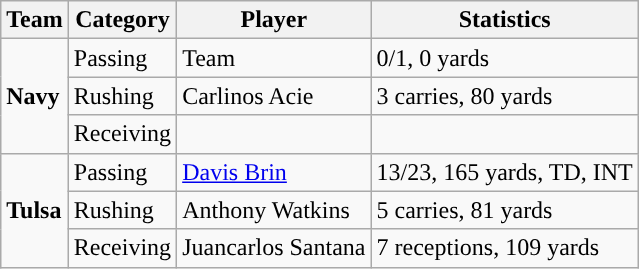<table class="wikitable" style="float: left;">
<tr>
<th>Team</th>
<th>Category</th>
<th>Player</th>
<th>Statistics</th>
</tr>
<tr>
<td rowspan=3><strong>Navy</strong></td>
<td>Passing</td>
<td>Team</td>
<td>0/1, 0 yards</td>
</tr>
<tr>
<td>Rushing</td>
<td>Carlinos Acie</td>
<td>3 carries, 80 yards</td>
</tr>
<tr>
<td>Receiving</td>
<td></td>
<td></td>
</tr>
<tr>
<td rowspan=3><strong>Tulsa</strong></td>
<td>Passing</td>
<td><a href='#'>Davis Brin</a></td>
<td>13/23, 165 yards, TD, INT</td>
</tr>
<tr>
<td>Rushing</td>
<td>Anthony Watkins</td>
<td>5 carries, 81 yards</td>
</tr>
<tr>
<td>Receiving</td>
<td>Juancarlos Santana</td>
<td>7 receptions, 109 yards</td>
</tr>
</table>
